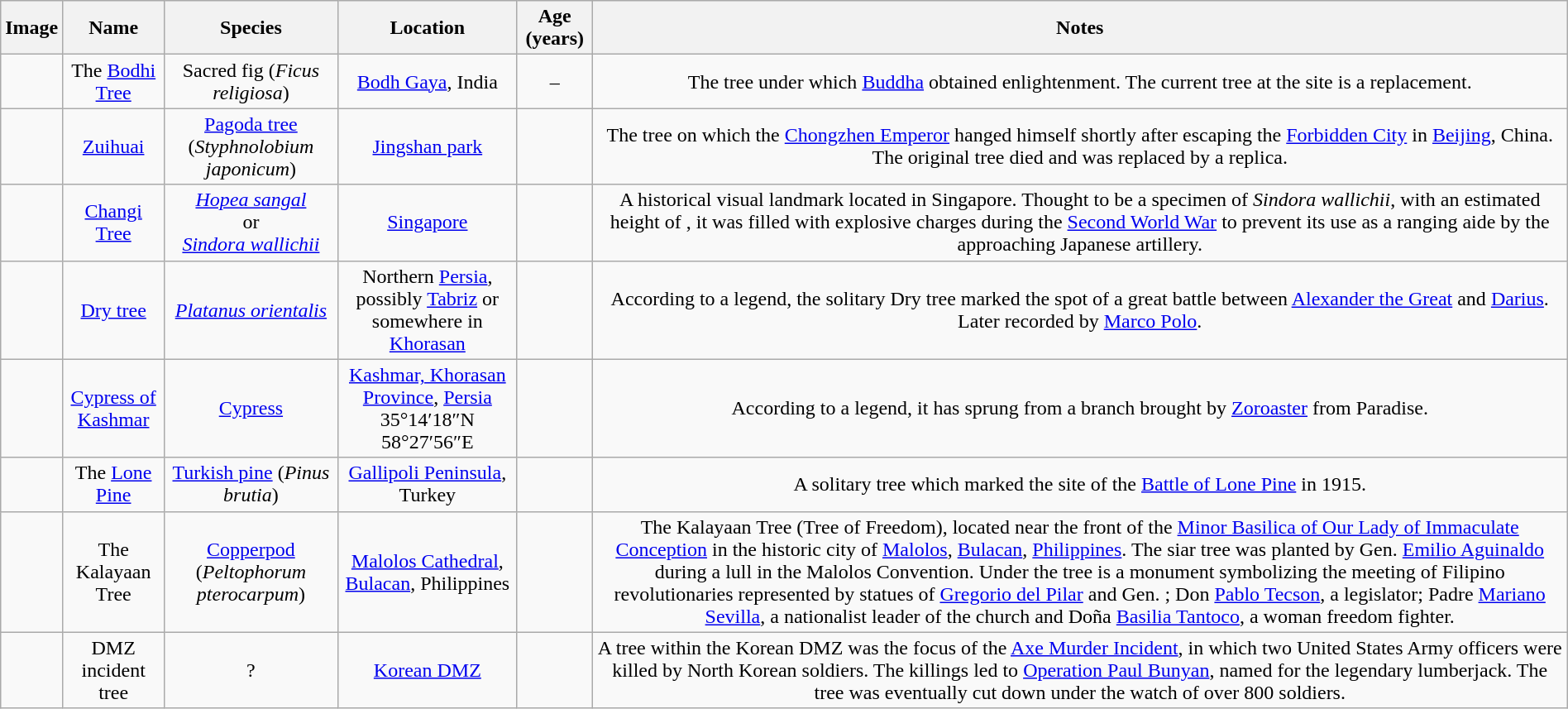<table class="wikitable" style="text-align:center; width:100%;">
<tr>
<th>Image</th>
<th>Name</th>
<th>Species</th>
<th>Location</th>
<th>Age (years)</th>
<th>Notes</th>
</tr>
<tr>
<td></td>
<td>The <a href='#'>Bodhi Tree</a></td>
<td>Sacred fig (<em>Ficus religiosa</em>)</td>
<td><a href='#'>Bodh Gaya</a>, India<br><small></small></td>
<td>–</td>
<td>The tree under which <a href='#'>Buddha</a> obtained enlightenment. The current tree at the site is a replacement.</td>
</tr>
<tr>
<td></td>
<td><a href='#'>Zuihuai</a></td>
<td><a href='#'>Pagoda tree</a> (<em>Styphnolobium japonicum</em>)</td>
<td><a href='#'>Jingshan park</a><br><small></small></td>
<td></td>
<td>The tree on which the <a href='#'>Chongzhen Emperor</a> hanged himself shortly after escaping the <a href='#'>Forbidden City</a> in <a href='#'>Beijing</a>, China. The original tree died and was replaced by a replica.</td>
</tr>
<tr>
<td></td>
<td><a href='#'>Changi Tree</a></td>
<td><em><a href='#'>Hopea sangal</a></em><br>or<br><em><a href='#'>Sindora wallichii</a></em></td>
<td><a href='#'>Singapore</a></td>
<td></td>
<td>A historical visual landmark located in Singapore. Thought to be a specimen of <em>Sindora wallichii</em>, with an estimated height of , it was filled with explosive charges during the <a href='#'>Second World War</a> to prevent its use as a ranging aide by the approaching Japanese artillery.</td>
</tr>
<tr>
<td></td>
<td><a href='#'>Dry tree</a></td>
<td><em><a href='#'>Platanus orientalis</a></em></td>
<td>Northern <a href='#'>Persia</a>, possibly <a href='#'>Tabriz</a> or somewhere in <a href='#'>Khorasan</a></td>
<td></td>
<td>According to a legend, the solitary Dry tree marked the spot of a great battle between <a href='#'>Alexander the Great</a> and <a href='#'>Darius</a>. Later recorded by <a href='#'>Marco Polo</a>.</td>
</tr>
<tr>
<td></td>
<td><a href='#'>Cypress of Kashmar</a></td>
<td><a href='#'>Cypress</a></td>
<td><a href='#'>Kashmar, Khorasan Province</a>, <a href='#'>Persia</a><br>35°14′18″N 58°27′56″E</td>
<td></td>
<td>According to a legend, it has sprung from a branch brought by <a href='#'>Zoroaster</a> from Paradise.</td>
</tr>
<tr>
<td></td>
<td>The <a href='#'>Lone Pine</a></td>
<td><a href='#'>Turkish pine</a> (<em>Pinus brutia</em>)</td>
<td><a href='#'>Gallipoli Peninsula</a>, Turkey <br><small> </small></td>
<td></td>
<td>A solitary tree which marked the site of the <a href='#'>Battle of Lone Pine</a> in 1915.</td>
</tr>
<tr>
<td></td>
<td>The Kalayaan Tree</td>
<td><a href='#'>Copperpod</a> (<em>Peltophorum pterocarpum</em>)</td>
<td><a href='#'>Malolos Cathedral</a>, <a href='#'>Bulacan</a>, Philippines</td>
<td></td>
<td>The Kalayaan Tree (Tree of Freedom), located near the front of the <a href='#'>Minor Basilica of Our Lady of Immaculate Conception</a> in the historic city of <a href='#'>Malolos</a>, <a href='#'>Bulacan</a>, <a href='#'>Philippines</a>. The siar tree was planted by Gen. <a href='#'>Emilio Aguinaldo</a> during a lull in the Malolos Convention. Under the tree is a monument symbolizing the meeting of Filipino revolutionaries represented by statues of <a href='#'>Gregorio del Pilar</a> and Gen. ; Don <a href='#'>Pablo Tecson</a>, a legislator; Padre <a href='#'>Mariano Sevilla</a>, a nationalist leader of the church and Doña <a href='#'>Basilia Tantoco</a>, a woman freedom fighter.</td>
</tr>
<tr>
<td></td>
<td>DMZ incident tree</td>
<td>?</td>
<td><a href='#'>Korean DMZ</a></td>
<td></td>
<td>A tree within the Korean DMZ was the focus of the <a href='#'>Axe Murder Incident</a>, in which two United States Army officers were killed by North Korean soldiers. The killings led to <a href='#'>Operation Paul Bunyan</a>, named for the legendary lumberjack. The tree was eventually cut down under the watch of over 800 soldiers.</td>
</tr>
</table>
